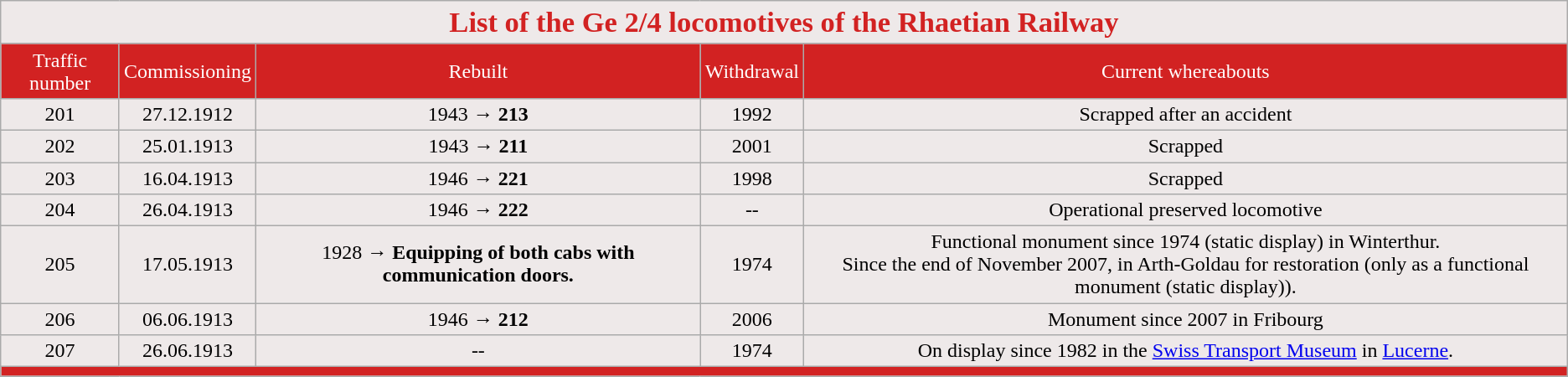<table class="wikitable">
<tr bgcolor="#EEE9E9" align="center" span style="color:#D22222">
<td colspan="5"><big><big><strong>List of the Ge 2/4 locomotives of the Rhaetian Railway</strong></big></big></td>
</tr>
<tr bgcolor="#D22222" align="center" span style="color:#ffffff">
<td>Traffic number</td>
<td>Commissioning</td>
<td>Rebuilt</td>
<td>Withdrawal</td>
<td>Current whereabouts</td>
</tr>
<tr bgcolor="#EEE9E9" align="center">
<td>201</td>
<td>27.12.1912</td>
<td>1943 → <strong>213</strong></td>
<td>1992</td>
<td>Scrapped after an accident</td>
</tr>
<tr bgcolor="#EEE9E9" align="center">
<td>202</td>
<td>25.01.1913</td>
<td>1943 → <strong>211</strong></td>
<td>2001</td>
<td>Scrapped</td>
</tr>
<tr bgcolor="#EEE9E9" align="center">
<td>203</td>
<td>16.04.1913</td>
<td>1946 → <strong>221</strong></td>
<td>1998</td>
<td>Scrapped</td>
</tr>
<tr bgcolor="#EEE9E9" align="center">
<td>204</td>
<td>26.04.1913</td>
<td>1946 → <strong>222</strong></td>
<td>--</td>
<td>Operational preserved locomotive</td>
</tr>
<tr bgcolor="#EEE9E9" align="center">
<td>205</td>
<td>17.05.1913</td>
<td>1928 → <strong>Equipping of both cabs with communication doors.</strong></td>
<td>1974</td>
<td>Functional monument since 1974 (static display) in Winterthur.<br>Since the end of November 2007, in Arth-Goldau for restoration (only as a functional monument (static display)).</td>
</tr>
<tr bgcolor="#EEE9E9" align="center">
<td>206</td>
<td>06.06.1913</td>
<td>1946 → <strong>212</strong></td>
<td>2006</td>
<td>Monument since 2007 in Fribourg</td>
</tr>
<tr bgcolor="#EEE9E9" align="center">
<td>207</td>
<td>26.06.1913</td>
<td>--</td>
<td>1974</td>
<td>On display since 1982 in the <a href='#'>Swiss Transport Museum</a> in <a href='#'>Lucerne</a>.</td>
</tr>
<tr bgcolor="#D22222" align="center" span style="color:#ffffff">
<td colspan = "5"></td>
</tr>
</table>
